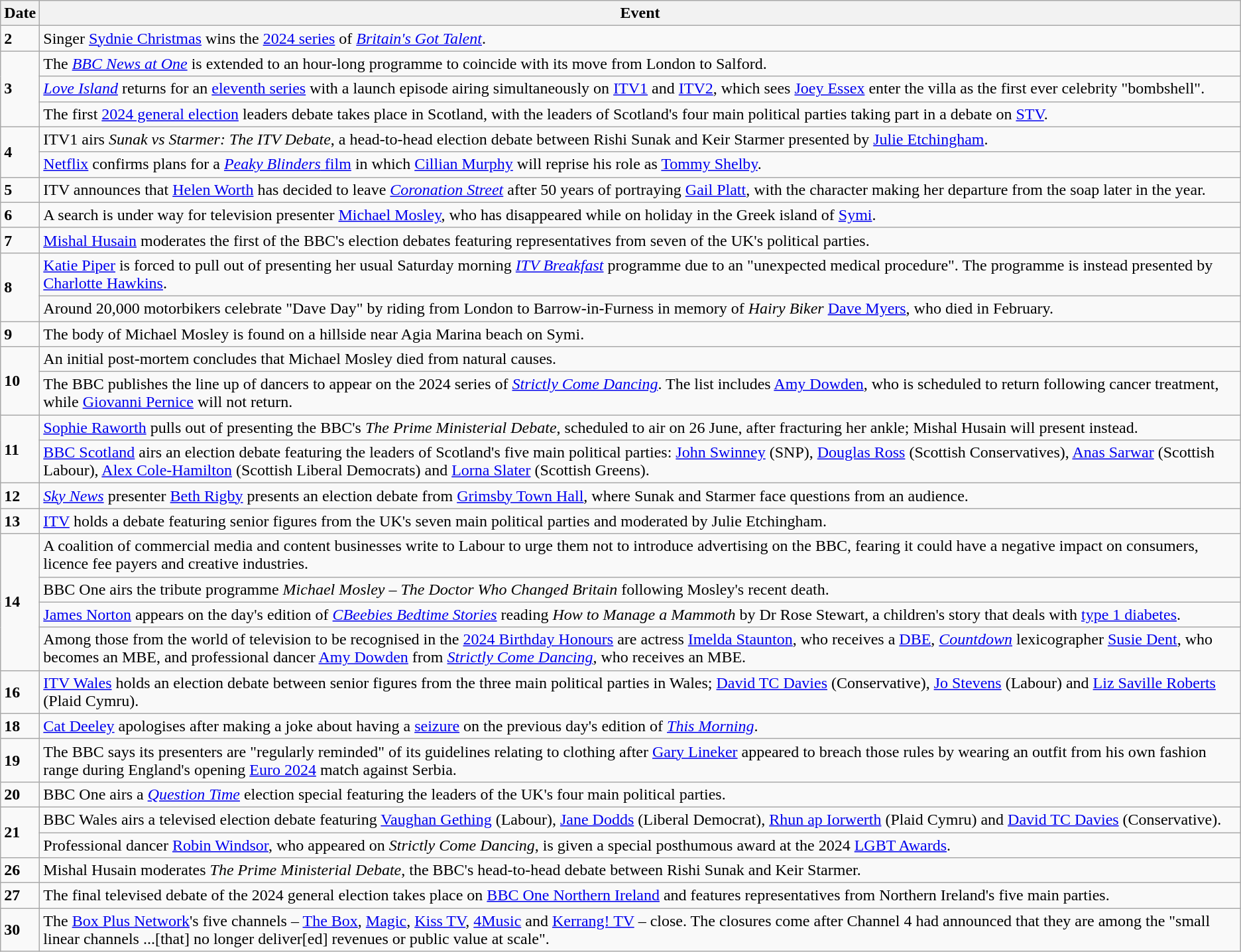<table class="wikitable">
<tr>
<th>Date</th>
<th>Event</th>
</tr>
<tr>
<td><strong>2</strong></td>
<td>Singer <a href='#'>Sydnie Christmas</a> wins the <a href='#'>2024 series</a> of <em><a href='#'>Britain's Got Talent</a></em>.</td>
</tr>
<tr>
<td rowspan="3"><strong>3</strong></td>
<td>The <em><a href='#'>BBC News at One</a></em> is extended to an hour-long programme to coincide with its move from London to Salford.</td>
</tr>
<tr>
<td><em><a href='#'>Love Island</a></em> returns for an <a href='#'>eleventh series</a> with a launch episode airing simultaneously on <a href='#'>ITV1</a> and <a href='#'>ITV2</a>, which sees <a href='#'>Joey Essex</a> enter the villa as the first ever celebrity "bombshell".</td>
</tr>
<tr>
<td>The first <a href='#'>2024 general election</a> leaders debate takes place in Scotland, with the leaders of Scotland's four main political parties taking part in a debate on <a href='#'>STV</a>.</td>
</tr>
<tr>
<td rowspan=2><strong>4</strong></td>
<td>ITV1 airs <em>Sunak vs Starmer: The ITV Debate</em>, a head-to-head election debate between Rishi Sunak and Keir Starmer presented by <a href='#'>Julie Etchingham</a>.</td>
</tr>
<tr>
<td><a href='#'>Netflix</a> confirms plans for a <a href='#'><em>Peaky Blinders</em> film</a> in which <a href='#'>Cillian Murphy</a> will reprise his role as <a href='#'>Tommy Shelby</a>.</td>
</tr>
<tr>
<td><strong>5</strong></td>
<td>ITV announces that <a href='#'>Helen Worth</a> has decided to leave <em><a href='#'>Coronation Street</a></em> after 50 years of portraying <a href='#'>Gail Platt</a>, with the character making her departure from the soap later in the year.</td>
</tr>
<tr>
<td><strong>6</strong></td>
<td>A search is under way for television presenter <a href='#'>Michael Mosley</a>, who has disappeared while on holiday in the Greek island of <a href='#'>Symi</a>.</td>
</tr>
<tr>
<td><strong>7</strong></td>
<td><a href='#'>Mishal Husain</a> moderates the first of the BBC's election debates featuring representatives from seven of the UK's political parties.</td>
</tr>
<tr>
<td rowspan=2><strong>8</strong></td>
<td><a href='#'>Katie Piper</a> is forced to pull out of presenting her usual Saturday morning <em><a href='#'>ITV Breakfast</a></em> programme due to an "unexpected medical procedure". The programme is instead presented by <a href='#'>Charlotte Hawkins</a>.</td>
</tr>
<tr>
<td>Around 20,000 motorbikers celebrate "Dave Day" by riding from London to Barrow-in-Furness in memory of <em>Hairy Biker</em> <a href='#'>Dave Myers</a>, who died in February.</td>
</tr>
<tr>
<td><strong>9</strong></td>
<td>The body of Michael Mosley is found on a hillside near Agia Marina beach on Symi.</td>
</tr>
<tr>
<td rowspan=2><strong>10</strong></td>
<td>An initial post-mortem concludes that Michael Mosley died from natural causes.</td>
</tr>
<tr>
<td>The BBC publishes the line up of dancers to appear on the 2024 series of <em><a href='#'>Strictly Come Dancing</a></em>. The list includes <a href='#'>Amy Dowden</a>, who is scheduled to return following cancer treatment, while <a href='#'>Giovanni Pernice</a> will not return.</td>
</tr>
<tr>
<td rowspan=2><strong>11</strong></td>
<td><a href='#'>Sophie Raworth</a> pulls out of presenting the BBC's <em>The Prime Ministerial Debate</em>, scheduled to air on 26 June, after fracturing her ankle; Mishal Husain will present instead.</td>
</tr>
<tr>
<td><a href='#'>BBC Scotland</a> airs an election debate featuring the leaders of Scotland's five main political parties: <a href='#'>John Swinney</a> (SNP), <a href='#'>Douglas Ross</a> (Scottish Conservatives), <a href='#'>Anas Sarwar</a> (Scottish Labour), <a href='#'>Alex Cole-Hamilton</a> (Scottish Liberal Democrats) and <a href='#'>Lorna Slater</a> (Scottish Greens).</td>
</tr>
<tr>
<td><strong>12</strong></td>
<td><em><a href='#'>Sky News</a></em> presenter <a href='#'>Beth Rigby</a> presents an election debate from <a href='#'>Grimsby Town Hall</a>, where Sunak and Starmer face questions from an audience.</td>
</tr>
<tr>
<td><strong>13</strong></td>
<td><a href='#'>ITV</a> holds a debate featuring senior figures from the UK's seven main political parties and moderated by Julie Etchingham.</td>
</tr>
<tr>
<td rowspan=4><strong>14</strong></td>
<td>A coalition of commercial media and content businesses write to Labour to urge them not to introduce advertising on the BBC, fearing it could have a negative impact on consumers, licence fee payers and creative industries.</td>
</tr>
<tr>
<td>BBC One airs the tribute programme <em>Michael Mosley – The Doctor Who Changed Britain</em> following Mosley's recent death.</td>
</tr>
<tr>
<td><a href='#'>James Norton</a> appears on the day's edition of <em><a href='#'>CBeebies Bedtime Stories</a></em> reading <em>How to Manage a Mammoth</em> by Dr Rose Stewart, a children's story that deals with <a href='#'>type 1 diabetes</a>.</td>
</tr>
<tr>
<td>Among those from the world of television to be recognised in the <a href='#'>2024 Birthday Honours</a> are actress <a href='#'>Imelda Staunton</a>, who receives a <a href='#'>DBE</a>, <em><a href='#'>Countdown</a></em> lexicographer <a href='#'>Susie Dent</a>, who becomes an MBE, and professional dancer <a href='#'>Amy Dowden</a> from <em><a href='#'>Strictly Come Dancing</a></em>, who receives an MBE.</td>
</tr>
<tr>
<td><strong>16</strong></td>
<td><a href='#'>ITV Wales</a> holds an election debate between senior figures from the three main political parties in Wales; <a href='#'>David TC Davies</a> (Conservative), <a href='#'>Jo Stevens</a> (Labour) and <a href='#'>Liz Saville Roberts</a> (Plaid Cymru).</td>
</tr>
<tr>
<td><strong>18</strong></td>
<td><a href='#'>Cat Deeley</a> apologises after making a joke about having a <a href='#'>seizure</a> on the previous day's edition of <em><a href='#'>This Morning</a></em>.</td>
</tr>
<tr>
<td><strong>19</strong></td>
<td>The BBC says its presenters are "regularly reminded" of its guidelines relating to clothing after <a href='#'>Gary Lineker</a> appeared to breach those rules by wearing an outfit from his own fashion range during England's opening <a href='#'>Euro 2024</a> match against Serbia.</td>
</tr>
<tr>
<td><strong>20</strong></td>
<td>BBC One airs a <em><a href='#'>Question Time</a></em> election special featuring the leaders of the UK's four main political parties.</td>
</tr>
<tr>
<td rowspan=2><strong>21</strong></td>
<td>BBC Wales airs a televised election debate featuring <a href='#'>Vaughan Gething</a> (Labour), <a href='#'>Jane Dodds</a> (Liberal Democrat), <a href='#'>Rhun ap Iorwerth</a> (Plaid Cymru) and <a href='#'>David TC Davies</a> (Conservative).</td>
</tr>
<tr>
<td>Professional dancer <a href='#'>Robin Windsor</a>, who appeared on <em>Strictly Come Dancing</em>, is given a special posthumous award at the 2024 <a href='#'>LGBT Awards</a>.</td>
</tr>
<tr>
<td><strong>26</strong></td>
<td>Mishal Husain moderates <em>The Prime Ministerial Debate</em>, the BBC's head-to-head debate between Rishi Sunak and Keir Starmer.</td>
</tr>
<tr>
<td><strong>27</strong></td>
<td>The final televised debate of the 2024 general election takes place on <a href='#'>BBC One Northern Ireland</a> and features representatives from Northern Ireland's five main parties.</td>
</tr>
<tr>
<td><strong>30</strong></td>
<td>The <a href='#'>Box Plus Network</a>'s five channels – <a href='#'>The Box</a>, <a href='#'>Magic</a>, <a href='#'>Kiss TV</a>, <a href='#'>4Music</a> and <a href='#'>Kerrang! TV</a> – close. The closures come after Channel 4 had announced that they are among the "small linear channels ...[that] no longer deliver[ed] revenues or public value at scale".</td>
</tr>
</table>
